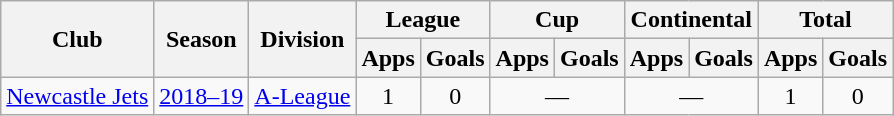<table class="wikitable" style="text-align: center">
<tr>
<th rowspan="2">Club</th>
<th rowspan="2">Season</th>
<th rowspan="2">Division</th>
<th colspan="2">League</th>
<th colspan="2">Cup</th>
<th colspan="2">Continental</th>
<th colspan="2">Total</th>
</tr>
<tr>
<th>Apps</th>
<th>Goals</th>
<th>Apps</th>
<th>Goals</th>
<th>Apps</th>
<th>Goals</th>
<th>Apps</th>
<th>Goals</th>
</tr>
<tr>
<td><a href='#'>Newcastle Jets</a></td>
<td><a href='#'>2018–19</a></td>
<td><a href='#'>A-League</a></td>
<td>1</td>
<td>0</td>
<td colspan="2">—</td>
<td colspan="2">—</td>
<td>1</td>
<td>0</td>
</tr>
</table>
